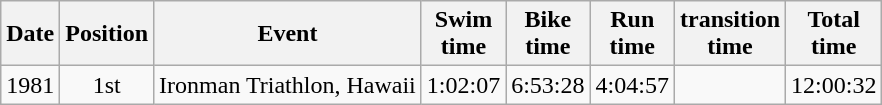<table class="wikitable">
<tr>
<th>Date</th>
<th>Position</th>
<th>Event</th>
<th>Swim<br>time</th>
<th>Bike<br>time</th>
<th>Run<br>time</th>
<th>transition<br>time</th>
<th>Total<br>time</th>
</tr>
<tr>
<td>1981</td>
<td align = "center">1st</td>
<td>Ironman Triathlon, Hawaii</td>
<td>1:02:07</td>
<td>6:53:28</td>
<td>4:04:57</td>
<td></td>
<td>12:00:32</td>
</tr>
</table>
